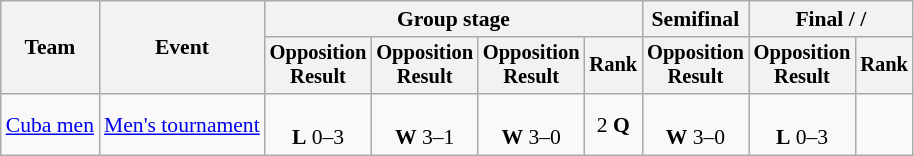<table class=wikitable style=font-size:90%;text-align:center>
<tr>
<th rowspan=2>Team</th>
<th rowspan=2>Event</th>
<th colspan=4>Group stage</th>
<th>Semifinal</th>
<th colspan=2>Final /  / </th>
</tr>
<tr style=font-size:95%>
<th>Opposition<br>Result</th>
<th>Opposition<br>Result</th>
<th>Opposition<br>Result</th>
<th>Rank</th>
<th>Opposition<br>Result</th>
<th>Opposition<br>Result</th>
<th>Rank</th>
</tr>
<tr>
<td align=left><a href='#'>Cuba men</a></td>
<td align=left><a href='#'>Men's tournament</a></td>
<td><br><strong>L</strong> 0–3</td>
<td><br><strong>W</strong> 3–1</td>
<td><br><strong>W</strong> 3–0</td>
<td>2 <strong>Q</strong></td>
<td><br><strong>W</strong> 3–0</td>
<td><br><strong>L</strong> 0–3</td>
<td></td>
</tr>
</table>
